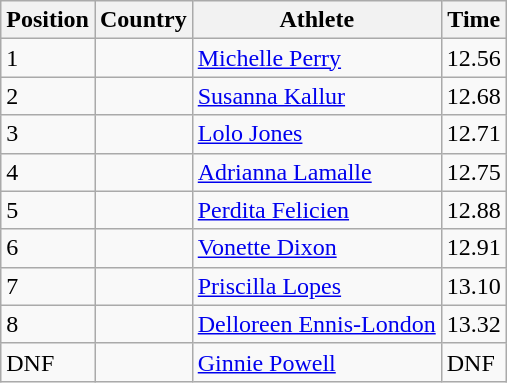<table class="wikitable">
<tr>
<th>Position</th>
<th>Country</th>
<th>Athlete</th>
<th>Time</th>
</tr>
<tr>
<td>1</td>
<td></td>
<td><a href='#'>Michelle Perry</a></td>
<td>12.56</td>
</tr>
<tr>
<td>2</td>
<td></td>
<td><a href='#'>Susanna Kallur</a></td>
<td>12.68</td>
</tr>
<tr>
<td>3</td>
<td></td>
<td><a href='#'>Lolo Jones</a></td>
<td>12.71</td>
</tr>
<tr>
<td>4</td>
<td></td>
<td><a href='#'>Adrianna Lamalle</a></td>
<td>12.75</td>
</tr>
<tr>
<td>5</td>
<td></td>
<td><a href='#'>Perdita Felicien</a></td>
<td>12.88</td>
</tr>
<tr>
<td>6</td>
<td></td>
<td><a href='#'>Vonette Dixon</a></td>
<td>12.91</td>
</tr>
<tr>
<td>7</td>
<td></td>
<td><a href='#'>Priscilla Lopes</a></td>
<td>13.10</td>
</tr>
<tr>
<td>8</td>
<td></td>
<td><a href='#'>Delloreen Ennis-London</a></td>
<td>13.32</td>
</tr>
<tr>
<td>DNF</td>
<td></td>
<td><a href='#'>Ginnie Powell</a></td>
<td>DNF</td>
</tr>
</table>
